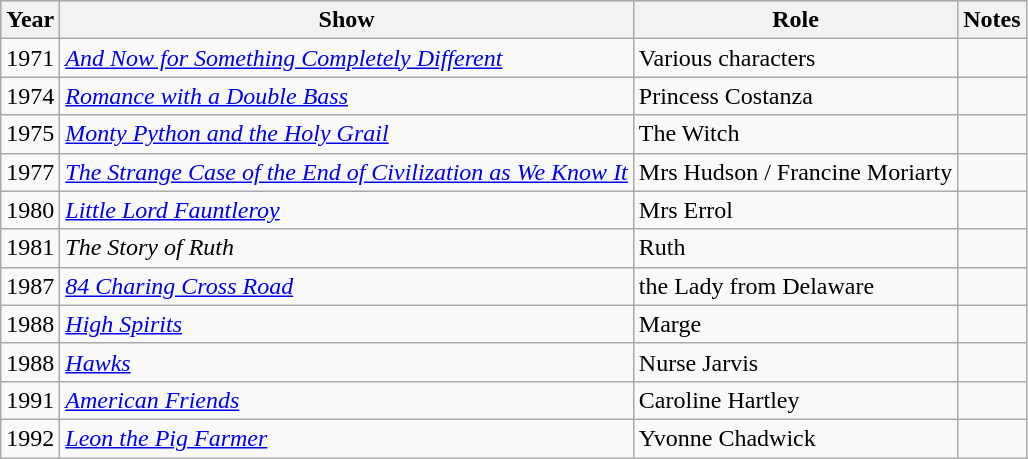<table class="wikitable">
<tr style="background:#b0c4de; text-align:center;">
<th>Year</th>
<th>Show</th>
<th>Role</th>
<th>Notes</th>
</tr>
<tr>
<td>1971</td>
<td><em><a href='#'>And Now for Something Completely Different</a></em></td>
<td>Various characters</td>
<td></td>
</tr>
<tr>
<td>1974</td>
<td><em><a href='#'>Romance with a Double Bass</a></em></td>
<td>Princess Costanza</td>
<td></td>
</tr>
<tr>
<td>1975</td>
<td><em><a href='#'>Monty Python and the Holy Grail</a></em></td>
<td>The Witch</td>
<td></td>
</tr>
<tr>
<td>1977</td>
<td><em><a href='#'>The Strange Case of the End of Civilization as We Know It</a></em></td>
<td>Mrs Hudson / Francine Moriarty</td>
<td></td>
</tr>
<tr>
<td>1980</td>
<td><em><a href='#'>Little Lord Fauntleroy</a></em></td>
<td>Mrs Errol</td>
<td></td>
</tr>
<tr>
<td>1981</td>
<td><em>The Story of Ruth</em></td>
<td>Ruth</td>
<td></td>
</tr>
<tr>
<td>1987</td>
<td><em><a href='#'>84 Charing Cross Road</a></em></td>
<td>the Lady from Delaware</td>
<td></td>
</tr>
<tr>
<td>1988</td>
<td><em><a href='#'>High Spirits</a></em></td>
<td>Marge</td>
<td></td>
</tr>
<tr>
<td>1988</td>
<td><em><a href='#'>Hawks</a></em></td>
<td>Nurse Jarvis</td>
<td></td>
</tr>
<tr>
<td>1991</td>
<td><em><a href='#'>American Friends</a></em></td>
<td>Caroline Hartley</td>
<td></td>
</tr>
<tr>
<td>1992</td>
<td><em><a href='#'>Leon the Pig Farmer</a></em></td>
<td>Yvonne Chadwick</td>
<td></td>
</tr>
</table>
